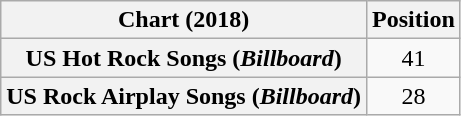<table class="wikitable sortable plainrowheaders" style="text-align:center">
<tr>
<th>Chart (2018)</th>
<th>Position</th>
</tr>
<tr>
<th scope="row">US Hot Rock Songs (<em>Billboard</em>)</th>
<td>41</td>
</tr>
<tr>
<th scope="row">US Rock Airplay Songs (<em>Billboard</em>)</th>
<td>28</td>
</tr>
</table>
